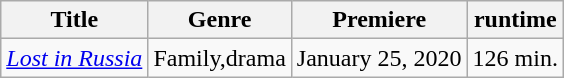<table class="wikitable">
<tr>
<th>Title</th>
<th>Genre</th>
<th>Premiere</th>
<th>runtime</th>
</tr>
<tr>
<td><em><a href='#'>Lost in Russia</a></em></td>
<td>Family,drama</td>
<td>January 25, 2020</td>
<td>126 min.</td>
</tr>
</table>
